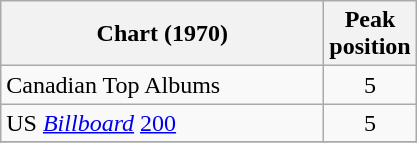<table class="wikitable sortable" border="1">
<tr>
<th scope="col" style="width:13em;">Chart (1970)</th>
<th scope="col">Peak<br>position</th>
</tr>
<tr>
<td>Canadian Top Albums</td>
<td style="text-align:center;">5</td>
</tr>
<tr>
<td>US <em><a href='#'>Billboard</a></em> <a href='#'>200</a></td>
<td style="text-align:center;">5</td>
</tr>
<tr>
</tr>
</table>
